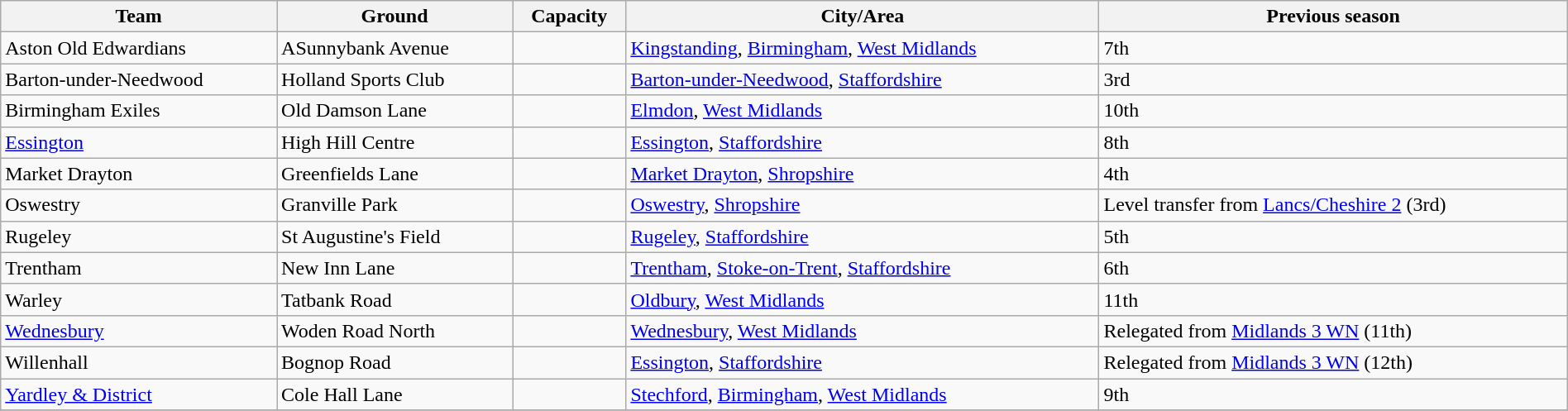<table class="wikitable sortable" width=100%>
<tr>
<th>Team</th>
<th>Ground</th>
<th>Capacity</th>
<th>City/Area</th>
<th>Previous season</th>
</tr>
<tr>
<td>Aston Old Edwardians</td>
<td>ASunnybank Avenue</td>
<td></td>
<td><a href='#'>Kingstanding</a>, <a href='#'>Birmingham</a>, <a href='#'>West Midlands</a></td>
<td>7th</td>
</tr>
<tr>
<td>Barton-under-Needwood</td>
<td>Holland Sports Club</td>
<td></td>
<td><a href='#'>Barton-under-Needwood</a>, <a href='#'>Staffordshire</a></td>
<td>3rd</td>
</tr>
<tr>
<td>Birmingham Exiles</td>
<td>Old Damson Lane</td>
<td></td>
<td><a href='#'>Elmdon</a>, <a href='#'>West Midlands</a></td>
<td>10th</td>
</tr>
<tr>
<td><a href='#'>Essington</a></td>
<td>High Hill Centre</td>
<td></td>
<td><a href='#'>Essington</a>, <a href='#'>Staffordshire</a></td>
<td>8th</td>
</tr>
<tr>
<td>Market Drayton</td>
<td>Greenfields Lane</td>
<td></td>
<td><a href='#'>Market Drayton</a>, <a href='#'>Shropshire</a></td>
<td>4th</td>
</tr>
<tr>
<td>Oswestry</td>
<td>Granville Park</td>
<td></td>
<td><a href='#'>Oswestry</a>, <a href='#'>Shropshire</a></td>
<td>Level transfer from <a href='#'>Lancs/Cheshire 2</a> (3rd)</td>
</tr>
<tr>
<td>Rugeley</td>
<td>St Augustine's Field</td>
<td></td>
<td><a href='#'>Rugeley</a>, <a href='#'>Staffordshire</a></td>
<td>5th</td>
</tr>
<tr>
<td>Trentham</td>
<td>New Inn Lane</td>
<td></td>
<td><a href='#'>Trentham</a>, <a href='#'>Stoke-on-Trent</a>, <a href='#'>Staffordshire</a></td>
<td>6th</td>
</tr>
<tr>
<td>Warley</td>
<td>Tatbank Road</td>
<td></td>
<td><a href='#'>Oldbury</a>, <a href='#'>West Midlands</a></td>
<td>11th</td>
</tr>
<tr>
<td><a href='#'>Wednesbury</a></td>
<td>Woden Road North</td>
<td></td>
<td><a href='#'>Wednesbury</a>, <a href='#'>West Midlands</a></td>
<td>Relegated from <a href='#'>Midlands 3 WN</a> (11th)</td>
</tr>
<tr>
<td>Willenhall</td>
<td>Bognop Road</td>
<td></td>
<td><a href='#'>Essington</a>, <a href='#'>Staffordshire</a></td>
<td>Relegated from <a href='#'>Midlands 3 WN</a> (12th)</td>
</tr>
<tr>
<td><a href='#'>Yardley & District</a></td>
<td>Cole Hall Lane</td>
<td></td>
<td><a href='#'>Stechford</a>, <a href='#'>Birmingham</a>, <a href='#'>West Midlands</a></td>
<td>9th</td>
</tr>
<tr>
</tr>
</table>
